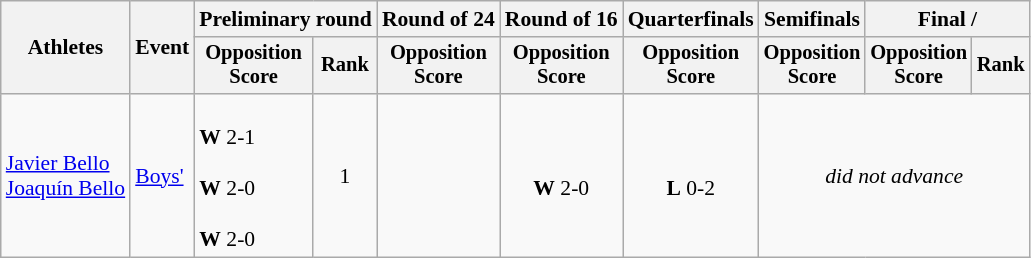<table class=wikitable style="font-size:90%">
<tr>
<th rowspan=2>Athletes</th>
<th rowspan=2>Event</th>
<th colspan=2>Preliminary round</th>
<th>Round of 24</th>
<th>Round of 16</th>
<th>Quarterfinals</th>
<th>Semifinals</th>
<th colspan=2>Final / </th>
</tr>
<tr style="font-size:95%">
<th>Opposition<br>Score</th>
<th>Rank</th>
<th>Opposition<br>Score</th>
<th>Opposition<br>Score</th>
<th>Opposition<br>Score</th>
<th>Opposition<br>Score</th>
<th>Opposition<br>Score</th>
<th>Rank</th>
</tr>
<tr align=center>
<td align=left><a href='#'>Javier Bello</a><br><a href='#'>Joaquín Bello</a></td>
<td align=left><a href='#'>Boys'</a></td>
<td align=left><br> <strong>W</strong> 2-1 <br><br> <strong>W</strong> 2-0 <br><br> <strong>W</strong> 2-0 <br></td>
<td>1</td>
<td></td>
<td><br> <strong>W</strong> 2-0</td>
<td><br> <strong>L</strong> 0-2</td>
<td Colspan=3><em>did not advance</em></td>
</tr>
</table>
